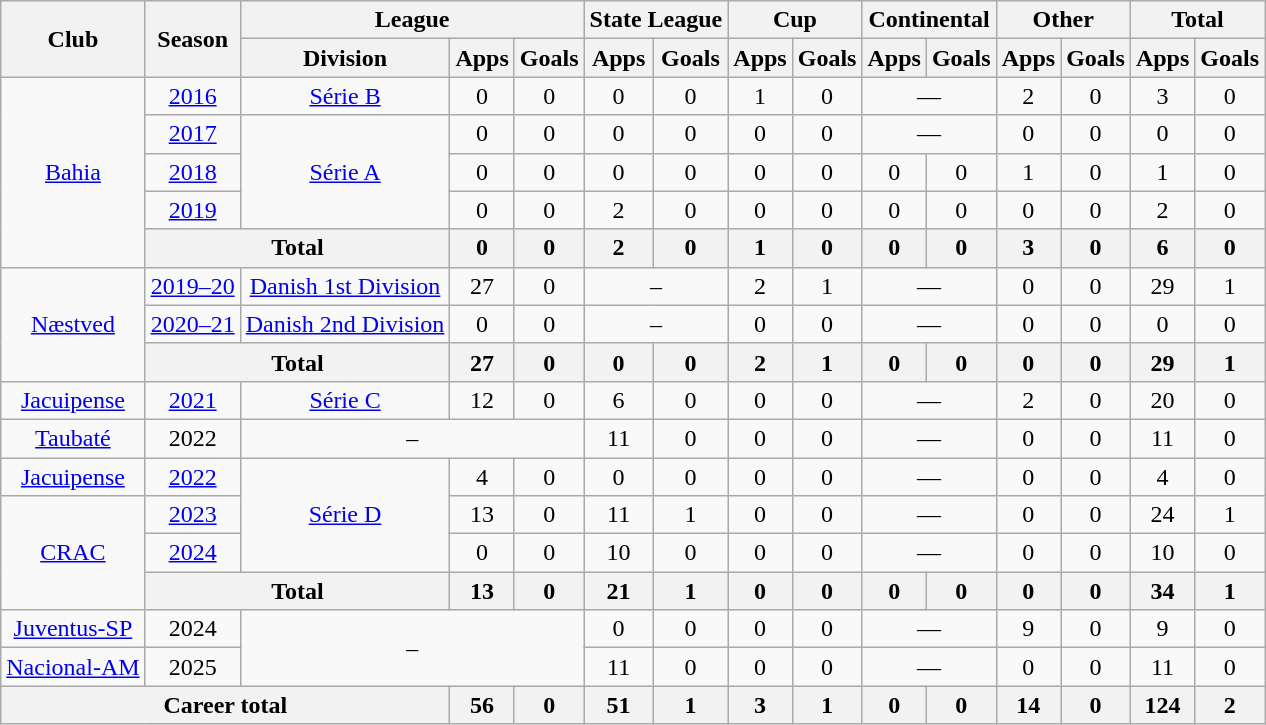<table class=wikitable style=text-align:center>
<tr>
<th rowspan="2">Club</th>
<th rowspan="2">Season</th>
<th colspan="3">League</th>
<th colspan="2">State League</th>
<th colspan="2">Cup</th>
<th colspan="2">Continental</th>
<th colspan="2">Other</th>
<th colspan="2">Total</th>
</tr>
<tr>
<th>Division</th>
<th>Apps</th>
<th>Goals</th>
<th>Apps</th>
<th>Goals</th>
<th>Apps</th>
<th>Goals</th>
<th>Apps</th>
<th>Goals</th>
<th>Apps</th>
<th>Goals</th>
<th>Apps</th>
<th>Goals</th>
</tr>
<tr>
<td rowspan="5"><a href='#'>Bahia</a></td>
<td><a href='#'>2016</a></td>
<td><a href='#'>Série B</a></td>
<td>0</td>
<td>0</td>
<td>0</td>
<td>0</td>
<td>1</td>
<td>0</td>
<td colspan="2">—</td>
<td>2</td>
<td>0</td>
<td>3</td>
<td>0</td>
</tr>
<tr>
<td><a href='#'>2017</a></td>
<td rowspan="3"><a href='#'>Série A</a></td>
<td>0</td>
<td>0</td>
<td>0</td>
<td>0</td>
<td>0</td>
<td>0</td>
<td colspan="2">—</td>
<td>0</td>
<td>0</td>
<td>0</td>
<td>0</td>
</tr>
<tr>
<td><a href='#'>2018</a></td>
<td>0</td>
<td>0</td>
<td>0</td>
<td>0</td>
<td>0</td>
<td>0</td>
<td>0</td>
<td>0</td>
<td>1</td>
<td>0</td>
<td>1</td>
<td>0</td>
</tr>
<tr>
<td><a href='#'>2019</a></td>
<td>0</td>
<td>0</td>
<td>2</td>
<td>0</td>
<td>0</td>
<td>0</td>
<td>0</td>
<td>0</td>
<td>0</td>
<td>0</td>
<td>2</td>
<td>0</td>
</tr>
<tr>
<th colspan="2"><strong>Total</strong></th>
<th>0</th>
<th>0</th>
<th>2</th>
<th>0</th>
<th>1</th>
<th>0</th>
<th>0</th>
<th>0</th>
<th>3</th>
<th>0</th>
<th>6</th>
<th>0</th>
</tr>
<tr>
<td rowspan="3"><a href='#'>Næstved</a></td>
<td><a href='#'>2019–20</a></td>
<td><a href='#'>Danish 1st Division</a></td>
<td>27</td>
<td>0</td>
<td colspan="2">–</td>
<td>2</td>
<td>1</td>
<td colspan="2">—</td>
<td>0</td>
<td>0</td>
<td>29</td>
<td>1</td>
</tr>
<tr>
<td><a href='#'>2020–21</a></td>
<td><a href='#'>Danish 2nd Division</a></td>
<td>0</td>
<td>0</td>
<td colspan="2">–</td>
<td>0</td>
<td>0</td>
<td colspan="2">—</td>
<td>0</td>
<td>0</td>
<td>0</td>
<td>0</td>
</tr>
<tr>
<th colspan="2"><strong>Total</strong></th>
<th>27</th>
<th>0</th>
<th>0</th>
<th>0</th>
<th>2</th>
<th>1</th>
<th>0</th>
<th>0</th>
<th>0</th>
<th>0</th>
<th>29</th>
<th>1</th>
</tr>
<tr>
<td><a href='#'>Jacuipense</a></td>
<td><a href='#'>2021</a></td>
<td><a href='#'>Série C</a></td>
<td>12</td>
<td>0</td>
<td>6</td>
<td>0</td>
<td>0</td>
<td>0</td>
<td colspan="2">—</td>
<td>2</td>
<td>0</td>
<td>20</td>
<td>0</td>
</tr>
<tr>
<td><a href='#'>Taubaté</a></td>
<td>2022</td>
<td colspan="3">–</td>
<td>11</td>
<td>0</td>
<td>0</td>
<td>0</td>
<td colspan="2">—</td>
<td>0</td>
<td>0</td>
<td>11</td>
<td>0</td>
</tr>
<tr>
<td><a href='#'>Jacuipense</a></td>
<td><a href='#'>2022</a></td>
<td rowspan="3"><a href='#'>Série D</a></td>
<td>4</td>
<td>0</td>
<td>0</td>
<td>0</td>
<td>0</td>
<td>0</td>
<td colspan="2">—</td>
<td>0</td>
<td>0</td>
<td>4</td>
<td>0</td>
</tr>
<tr>
<td rowspan="3"><a href='#'>CRAC</a></td>
<td><a href='#'>2023</a></td>
<td>13</td>
<td>0</td>
<td>11</td>
<td>1</td>
<td>0</td>
<td>0</td>
<td colspan="2">—</td>
<td>0</td>
<td>0</td>
<td>24</td>
<td>1</td>
</tr>
<tr>
<td><a href='#'>2024</a></td>
<td>0</td>
<td>0</td>
<td>10</td>
<td>0</td>
<td>0</td>
<td>0</td>
<td colspan="2">—</td>
<td>0</td>
<td>0</td>
<td>10</td>
<td>0</td>
</tr>
<tr>
<th colspan="2"><strong>Total</strong></th>
<th>13</th>
<th>0</th>
<th>21</th>
<th>1</th>
<th>0</th>
<th>0</th>
<th>0</th>
<th>0</th>
<th>0</th>
<th>0</th>
<th>34</th>
<th>1</th>
</tr>
<tr>
<td><a href='#'>Juventus-SP</a></td>
<td>2024</td>
<td colspan="3" rowspan="2">–</td>
<td>0</td>
<td>0</td>
<td>0</td>
<td>0</td>
<td colspan="2">—</td>
<td>9</td>
<td>0</td>
<td>9</td>
<td>0</td>
</tr>
<tr>
<td><a href='#'>Nacional-AM</a></td>
<td>2025</td>
<td>11</td>
<td>0</td>
<td>0</td>
<td>0</td>
<td colspan="2">—</td>
<td>0</td>
<td>0</td>
<td>11</td>
<td>0</td>
</tr>
<tr>
<th colspan="3"><strong>Career total</strong></th>
<th>56</th>
<th>0</th>
<th>51</th>
<th>1</th>
<th>3</th>
<th>1</th>
<th>0</th>
<th>0</th>
<th>14</th>
<th>0</th>
<th>124</th>
<th>2</th>
</tr>
</table>
